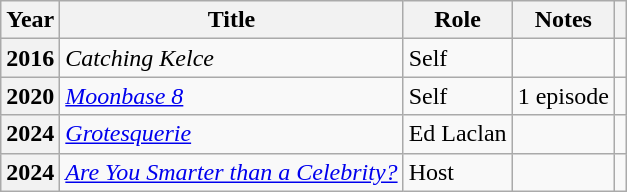<table class="wikitable plainrowheaders">
<tr>
<th>Year</th>
<th>Title</th>
<th>Role</th>
<th>Notes</th>
<th></th>
</tr>
<tr>
<th scope="row">2016</th>
<td><em>Catching Kelce</em></td>
<td>Self</td>
<td></td>
<td></td>
</tr>
<tr>
<th scope="row">2020</th>
<td><em><a href='#'>Moonbase 8</a></em></td>
<td>Self</td>
<td>1 episode</td>
<td></td>
</tr>
<tr>
<th scope="row">2024</th>
<td><em><a href='#'>Grotesquerie</a></em></td>
<td>Ed Laclan</td>
<td></td>
<td></td>
</tr>
<tr>
<th scope="row">2024</th>
<td><em><a href='#'>Are You Smarter than a Celebrity?</a></em></td>
<td>Host</td>
<td></td>
<td></td>
</tr>
</table>
